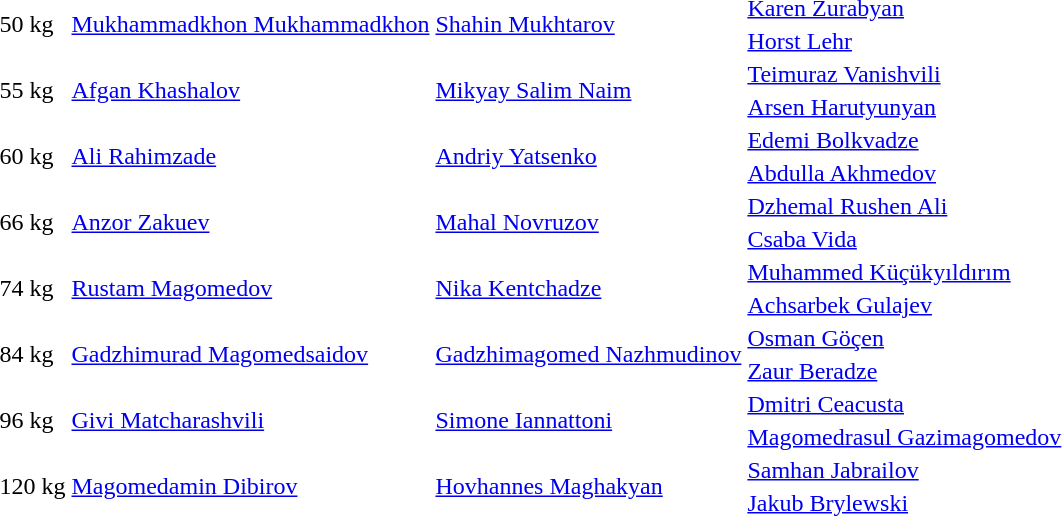<table>
<tr>
<td rowspan=2>50 kg</td>
<td rowspan=2> <a href='#'>Mukhammadkhon Mukhammadkhon</a></td>
<td rowspan=2> <a href='#'>Shahin Mukhtarov</a></td>
<td> <a href='#'>Karen Zurabyan</a></td>
</tr>
<tr>
<td><a href='#'>Horst Lehr</a></td>
</tr>
<tr>
<td rowspan=2>55 kg</td>
<td rowspan=2> <a href='#'>Afgan Khashalov</a></td>
<td rowspan=2> <a href='#'>Mikyay Salim Naim</a></td>
<td> <a href='#'>Teimuraz Vanishvili</a></td>
</tr>
<tr>
<td> <a href='#'>Arsen Harutyunyan</a></td>
</tr>
<tr>
<td rowspan=2>60 kg</td>
<td rowspan=2> <a href='#'>Ali Rahimzade</a></td>
<td rowspan=2> <a href='#'>Andriy Yatsenko</a></td>
<td> <a href='#'>Edemi Bolkvadze</a></td>
</tr>
<tr>
<td> <a href='#'>Abdulla Akhmedov</a></td>
</tr>
<tr>
<td rowspan=2>66 kg</td>
<td rowspan=2> <a href='#'>Anzor Zakuev</a></td>
<td rowspan=2> <a href='#'>Mahal Novruzov</a></td>
<td> <a href='#'>Dzhemal Rushen Ali</a></td>
</tr>
<tr>
<td> <a href='#'>Csaba Vida</a></td>
</tr>
<tr>
<td rowspan=2>74 kg</td>
<td rowspan=2> <a href='#'>Rustam Magomedov</a></td>
<td rowspan=2> <a href='#'>Nika Kentchadze</a></td>
<td> <a href='#'>Muhammed Küçükyıldırım</a></td>
</tr>
<tr>
<td> <a href='#'>Achsarbek Gulajev</a></td>
</tr>
<tr>
<td rowspan=2>84 kg</td>
<td rowspan=2> <a href='#'>Gadzhimurad Magomedsaidov</a></td>
<td rowspan=2> <a href='#'>Gadzhimagomed Nazhmudinov</a></td>
<td> <a href='#'>Osman Göçen</a></td>
</tr>
<tr>
<td> <a href='#'>Zaur Beradze</a></td>
</tr>
<tr>
<td rowspan=2>96 kg</td>
<td rowspan=2> <a href='#'>Givi Matcharashvili</a></td>
<td rowspan=2> <a href='#'>Simone Iannattoni</a></td>
<td> <a href='#'>Dmitri Ceacusta</a></td>
</tr>
<tr>
<td> <a href='#'>Magomedrasul Gazimagomedov</a></td>
</tr>
<tr>
<td rowspan=2>120 kg</td>
<td rowspan=2> <a href='#'>Magomedamin Dibirov</a></td>
<td rowspan=2> <a href='#'>Hovhannes Maghakyan</a></td>
<td> <a href='#'>Samhan Jabrailov</a></td>
</tr>
<tr>
<td> <a href='#'>Jakub Brylewski</a></td>
</tr>
</table>
